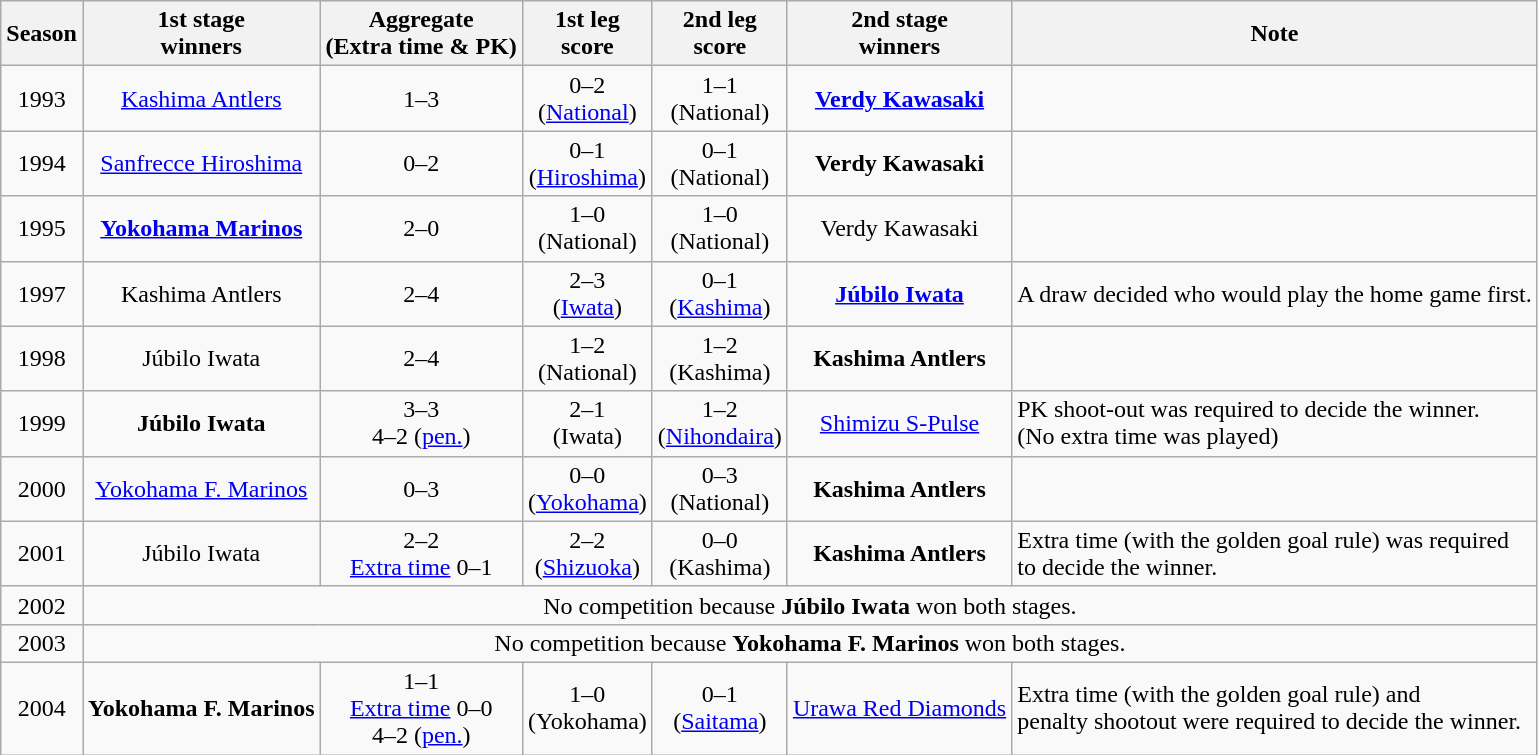<table class="wikitable">
<tr>
<th>Season</th>
<th>1st stage<br>winners</th>
<th>Aggregate<br>(Extra time & PK)</th>
<th>1st leg<br>score</th>
<th>2nd leg<br>score</th>
<th>2nd stage<br>winners</th>
<th>Note</th>
</tr>
<tr align=center>
<td>1993</td>
<td><a href='#'>Kashima Antlers</a></td>
<td>1–3</td>
<td>0–2 <br>(<a href='#'>National</a>)</td>
<td>1–1 <br>(National)</td>
<td><strong><a href='#'>Verdy Kawasaki</a></strong></td>
<td align=left></td>
</tr>
<tr align=center>
<td>1994</td>
<td><a href='#'>Sanfrecce Hiroshima</a></td>
<td>0–2</td>
<td>0–1 <br>(<a href='#'>Hiroshima</a>)</td>
<td>0–1 <br>(National)</td>
<td><strong>Verdy Kawasaki</strong></td>
<td align=left></td>
</tr>
<tr align=center>
<td>1995</td>
<td><strong><a href='#'>Yokohama Marinos</a></strong></td>
<td>2–0</td>
<td>1–0 <br>(National)</td>
<td>1–0 <br>(National)</td>
<td>Verdy Kawasaki</td>
<td align=left></td>
</tr>
<tr align=center>
<td>1997</td>
<td>Kashima Antlers</td>
<td>2–4</td>
<td>2–3 <br>(<a href='#'>Iwata</a>)</td>
<td>0–1 <br>(<a href='#'>Kashima</a>)</td>
<td><strong><a href='#'>Júbilo Iwata</a></strong></td>
<td align=left>A draw decided who would play the home game first.</td>
</tr>
<tr align=center>
<td>1998</td>
<td>Júbilo Iwata</td>
<td>2–4</td>
<td>1–2 <br>(National)</td>
<td>1–2 <br>(Kashima)</td>
<td><strong>Kashima Antlers</strong></td>
<td align=left></td>
</tr>
<tr align=center>
<td>1999</td>
<td><strong>Júbilo Iwata</strong></td>
<td>3–3 <br> 4–2 (<a href='#'>pen.</a>)</td>
<td>2–1 <br>(Iwata)</td>
<td>1–2 <br>(<a href='#'>Nihondaira</a>)</td>
<td><a href='#'>Shimizu S-Pulse</a></td>
<td align=left>PK shoot-out was required to decide the winner.<br>(No extra time was played)</td>
</tr>
<tr align=center>
<td>2000</td>
<td><a href='#'>Yokohama F. Marinos</a></td>
<td>0–3</td>
<td>0–0 <br>(<a href='#'>Yokohama</a>)</td>
<td>0–3 <br>(National)</td>
<td><strong>Kashima Antlers</strong></td>
<td align=left></td>
</tr>
<tr align=center>
<td>2001</td>
<td>Júbilo Iwata</td>
<td>2–2 <br> <a href='#'>Extra time</a> 0–1</td>
<td>2–2 <br>(<a href='#'>Shizuoka</a>)</td>
<td>0–0 <br>(Kashima)</td>
<td><strong>Kashima Antlers</strong></td>
<td align=left>Extra time (with the golden goal rule) was required<br> to decide the winner.</td>
</tr>
<tr align=center>
<td>2002</td>
<td colspan=6>No competition because <strong>Júbilo Iwata</strong> won both stages.</td>
</tr>
<tr align=center>
<td>2003</td>
<td colspan=6>No competition because <strong>Yokohama F. Marinos</strong> won both stages.</td>
</tr>
<tr align=center>
<td>2004</td>
<td><strong>Yokohama F. Marinos</strong></td>
<td>1–1 <br> <a href='#'>Extra time</a> 0–0 <br> 4–2 (<a href='#'>pen.</a>)</td>
<td>1–0 <br>(Yokohama)</td>
<td>0–1 <br>(<a href='#'>Saitama</a>)</td>
<td><a href='#'>Urawa Red Diamonds</a></td>
<td align=left>Extra time (with the golden goal rule) and<br>penalty shootout were required to decide the winner.</td>
</tr>
</table>
